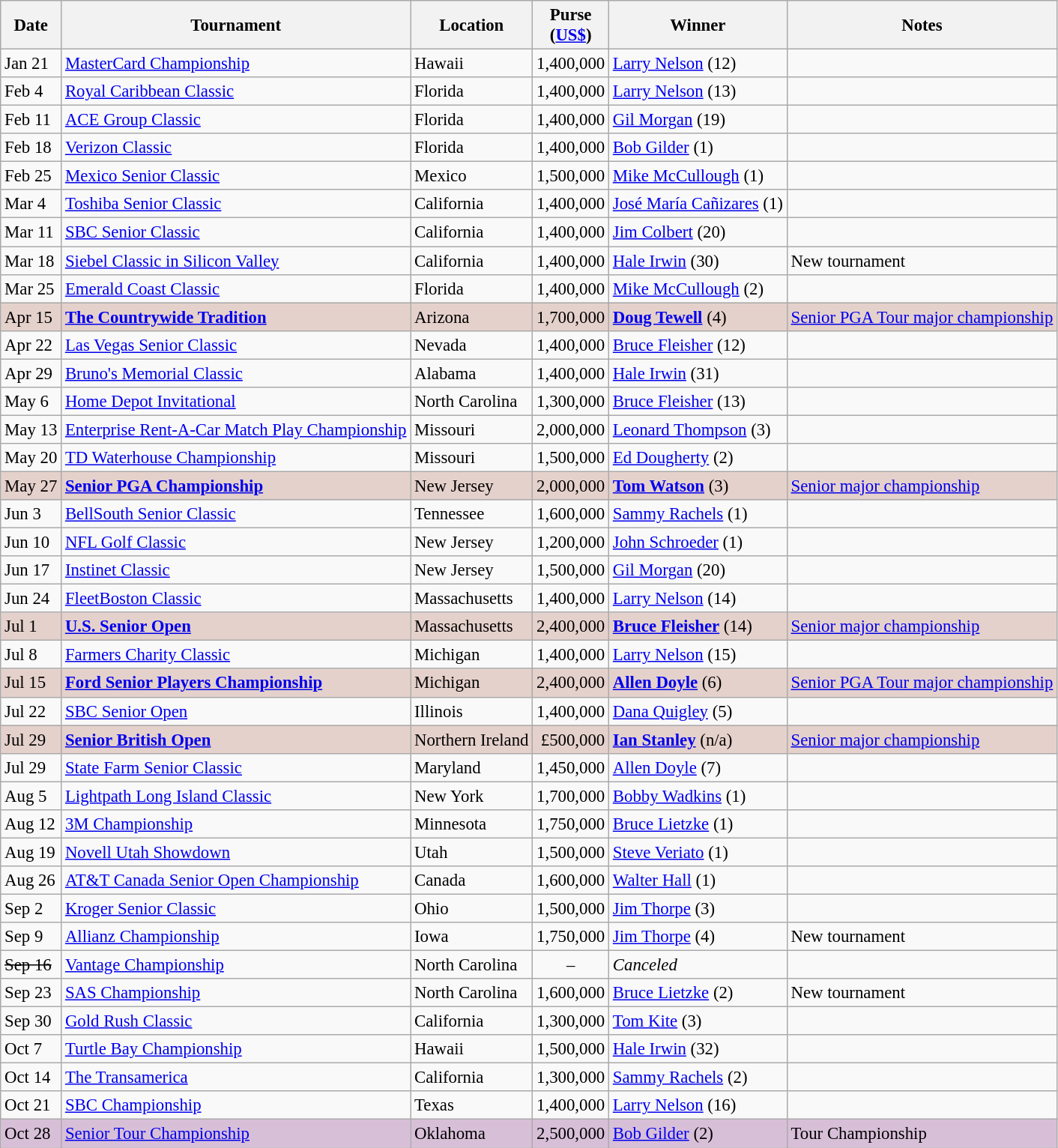<table class="wikitable" style="font-size:95%">
<tr>
<th>Date</th>
<th>Tournament</th>
<th>Location</th>
<th>Purse<br>(<a href='#'>US$</a>)</th>
<th>Winner</th>
<th>Notes</th>
</tr>
<tr>
<td>Jan 21</td>
<td><a href='#'>MasterCard Championship</a></td>
<td>Hawaii</td>
<td align=right>1,400,000</td>
<td> <a href='#'>Larry Nelson</a> (12)</td>
<td></td>
</tr>
<tr>
<td>Feb 4</td>
<td><a href='#'>Royal Caribbean Classic</a></td>
<td>Florida</td>
<td align=right>1,400,000</td>
<td> <a href='#'>Larry Nelson</a> (13)</td>
<td></td>
</tr>
<tr>
<td>Feb 11</td>
<td><a href='#'>ACE Group Classic</a></td>
<td>Florida</td>
<td align=right>1,400,000</td>
<td> <a href='#'>Gil Morgan</a> (19)</td>
<td></td>
</tr>
<tr>
<td>Feb 18</td>
<td><a href='#'>Verizon Classic</a></td>
<td>Florida</td>
<td align=right>1,400,000</td>
<td> <a href='#'>Bob Gilder</a> (1)</td>
<td></td>
</tr>
<tr>
<td>Feb 25</td>
<td><a href='#'>Mexico Senior Classic</a></td>
<td>Mexico</td>
<td align=right>1,500,000</td>
<td> <a href='#'>Mike McCullough</a> (1)</td>
<td></td>
</tr>
<tr>
<td>Mar 4</td>
<td><a href='#'>Toshiba Senior Classic</a></td>
<td>California</td>
<td align=right>1,400,000</td>
<td> <a href='#'>José María Cañizares</a> (1)</td>
<td></td>
</tr>
<tr>
<td>Mar 11</td>
<td><a href='#'>SBC Senior Classic</a></td>
<td>California</td>
<td align=right>1,400,000</td>
<td> <a href='#'>Jim Colbert</a> (20)</td>
<td></td>
</tr>
<tr>
<td>Mar 18</td>
<td><a href='#'>Siebel Classic in Silicon Valley</a></td>
<td>California</td>
<td align=right>1,400,000</td>
<td> <a href='#'>Hale Irwin</a> (30)</td>
<td>New tournament</td>
</tr>
<tr>
<td>Mar 25</td>
<td><a href='#'>Emerald Coast Classic</a></td>
<td>Florida</td>
<td align=right>1,400,000</td>
<td> <a href='#'>Mike McCullough</a> (2)</td>
<td></td>
</tr>
<tr style="background:#e5d1cb;">
<td>Apr 15</td>
<td><strong><a href='#'>The Countrywide Tradition</a></strong></td>
<td>Arizona</td>
<td align=right>1,700,000</td>
<td> <strong><a href='#'>Doug Tewell</a></strong> (4)</td>
<td><a href='#'>Senior PGA Tour major championship</a></td>
</tr>
<tr>
<td>Apr 22</td>
<td><a href='#'>Las Vegas Senior Classic</a></td>
<td>Nevada</td>
<td align=right>1,400,000</td>
<td> <a href='#'>Bruce Fleisher</a> (12)</td>
<td></td>
</tr>
<tr>
<td>Apr 29</td>
<td><a href='#'>Bruno's Memorial Classic</a></td>
<td>Alabama</td>
<td align=right>1,400,000</td>
<td> <a href='#'>Hale Irwin</a> (31)</td>
<td></td>
</tr>
<tr>
<td>May 6</td>
<td><a href='#'>Home Depot Invitational</a></td>
<td>North Carolina</td>
<td align=right>1,300,000</td>
<td> <a href='#'>Bruce Fleisher</a> (13)</td>
<td></td>
</tr>
<tr>
<td>May 13</td>
<td><a href='#'>Enterprise Rent-A-Car Match Play Championship</a></td>
<td>Missouri</td>
<td align=right>2,000,000</td>
<td> <a href='#'>Leonard Thompson</a> (3)</td>
<td></td>
</tr>
<tr>
<td>May 20</td>
<td><a href='#'>TD Waterhouse Championship</a></td>
<td>Missouri</td>
<td align=right>1,500,000</td>
<td> <a href='#'>Ed Dougherty</a> (2)</td>
<td></td>
</tr>
<tr style="background:#e5d1cb;">
<td>May 27</td>
<td><strong><a href='#'>Senior PGA Championship</a></strong></td>
<td>New Jersey</td>
<td align=right>2,000,000</td>
<td> <strong><a href='#'>Tom Watson</a></strong> (3)</td>
<td><a href='#'>Senior major championship</a></td>
</tr>
<tr>
<td>Jun 3</td>
<td><a href='#'>BellSouth Senior Classic</a></td>
<td>Tennessee</td>
<td align=right>1,600,000</td>
<td> <a href='#'>Sammy Rachels</a> (1)</td>
<td></td>
</tr>
<tr>
<td>Jun 10</td>
<td><a href='#'>NFL Golf Classic</a></td>
<td>New Jersey</td>
<td align=right>1,200,000</td>
<td> <a href='#'>John Schroeder</a> (1)</td>
<td></td>
</tr>
<tr>
<td>Jun 17</td>
<td><a href='#'>Instinet Classic</a></td>
<td>New Jersey</td>
<td align=right>1,500,000</td>
<td> <a href='#'>Gil Morgan</a> (20)</td>
<td></td>
</tr>
<tr>
<td>Jun 24</td>
<td><a href='#'>FleetBoston Classic</a></td>
<td>Massachusetts</td>
<td align=right>1,400,000</td>
<td> <a href='#'>Larry Nelson</a> (14)</td>
<td></td>
</tr>
<tr style="background:#e5d1cb;">
<td>Jul 1</td>
<td><strong><a href='#'>U.S. Senior Open</a></strong></td>
<td>Massachusetts</td>
<td align=right>2,400,000</td>
<td> <strong><a href='#'>Bruce Fleisher</a></strong> (14)</td>
<td><a href='#'>Senior major championship</a></td>
</tr>
<tr>
<td>Jul 8</td>
<td><a href='#'>Farmers Charity Classic</a></td>
<td>Michigan</td>
<td align=right>1,400,000</td>
<td> <a href='#'>Larry Nelson</a> (15)</td>
<td></td>
</tr>
<tr style="background:#e5d1cb;">
<td>Jul 15</td>
<td><strong><a href='#'>Ford Senior Players Championship</a></strong></td>
<td>Michigan</td>
<td align=right>2,400,000</td>
<td> <strong><a href='#'>Allen Doyle</a></strong> (6)</td>
<td><a href='#'>Senior PGA Tour major championship</a></td>
</tr>
<tr>
<td>Jul 22</td>
<td><a href='#'>SBC Senior Open</a></td>
<td>Illinois</td>
<td align=right>1,400,000</td>
<td> <a href='#'>Dana Quigley</a> (5)</td>
<td></td>
</tr>
<tr style="background:#e5d1cb;">
<td>Jul 29</td>
<td><strong><a href='#'>Senior British Open</a></strong></td>
<td>Northern Ireland</td>
<td align=right>£500,000</td>
<td> <strong><a href='#'>Ian Stanley</a></strong> (n/a)</td>
<td><a href='#'>Senior major championship</a></td>
</tr>
<tr>
<td>Jul 29</td>
<td><a href='#'>State Farm Senior Classic</a></td>
<td>Maryland</td>
<td align=right>1,450,000</td>
<td> <a href='#'>Allen Doyle</a> (7)</td>
<td></td>
</tr>
<tr>
<td>Aug 5</td>
<td><a href='#'>Lightpath Long Island Classic</a></td>
<td>New York</td>
<td align=right>1,700,000</td>
<td> <a href='#'>Bobby Wadkins</a> (1)</td>
<td></td>
</tr>
<tr>
<td>Aug 12</td>
<td><a href='#'>3M Championship</a></td>
<td>Minnesota</td>
<td align=right>1,750,000</td>
<td> <a href='#'>Bruce Lietzke</a> (1)</td>
<td></td>
</tr>
<tr>
<td>Aug 19</td>
<td><a href='#'>Novell Utah Showdown</a></td>
<td>Utah</td>
<td align=right>1,500,000</td>
<td> <a href='#'>Steve Veriato</a> (1)</td>
<td></td>
</tr>
<tr>
<td>Aug 26</td>
<td><a href='#'>AT&T Canada Senior Open Championship</a></td>
<td>Canada</td>
<td align=right>1,600,000</td>
<td> <a href='#'>Walter Hall</a> (1)</td>
<td></td>
</tr>
<tr>
<td>Sep 2</td>
<td><a href='#'>Kroger Senior Classic</a></td>
<td>Ohio</td>
<td align=right>1,500,000</td>
<td> <a href='#'>Jim Thorpe</a> (3)</td>
<td></td>
</tr>
<tr>
<td>Sep 9</td>
<td><a href='#'>Allianz Championship</a></td>
<td>Iowa</td>
<td align=right>1,750,000</td>
<td> <a href='#'>Jim Thorpe</a> (4)</td>
<td>New tournament</td>
</tr>
<tr>
<td><s>Sep 16</s></td>
<td><a href='#'>Vantage Championship</a></td>
<td>North Carolina</td>
<td align=center>–</td>
<td><em>Canceled</em></td>
<td></td>
</tr>
<tr>
<td>Sep 23</td>
<td><a href='#'>SAS Championship</a></td>
<td>North Carolina</td>
<td align=right>1,600,000</td>
<td> <a href='#'>Bruce Lietzke</a> (2)</td>
<td>New tournament</td>
</tr>
<tr>
<td>Sep 30</td>
<td><a href='#'>Gold Rush Classic</a></td>
<td>California</td>
<td align=right>1,300,000</td>
<td> <a href='#'>Tom Kite</a> (3)</td>
<td></td>
</tr>
<tr>
<td>Oct 7</td>
<td><a href='#'>Turtle Bay Championship</a></td>
<td>Hawaii</td>
<td align=right>1,500,000</td>
<td> <a href='#'>Hale Irwin</a> (32)</td>
<td></td>
</tr>
<tr>
<td>Oct 14</td>
<td><a href='#'>The Transamerica</a></td>
<td>California</td>
<td align=right>1,300,000</td>
<td> <a href='#'>Sammy Rachels</a> (2)</td>
<td></td>
</tr>
<tr>
<td>Oct 21</td>
<td><a href='#'>SBC Championship</a></td>
<td>Texas</td>
<td align=right>1,400,000</td>
<td> <a href='#'>Larry Nelson</a> (16)</td>
<td></td>
</tr>
<tr style="background:thistle;">
<td>Oct 28</td>
<td><a href='#'>Senior Tour Championship</a></td>
<td>Oklahoma</td>
<td align=right>2,500,000</td>
<td> <a href='#'>Bob Gilder</a> (2)</td>
<td>Tour Championship</td>
</tr>
</table>
